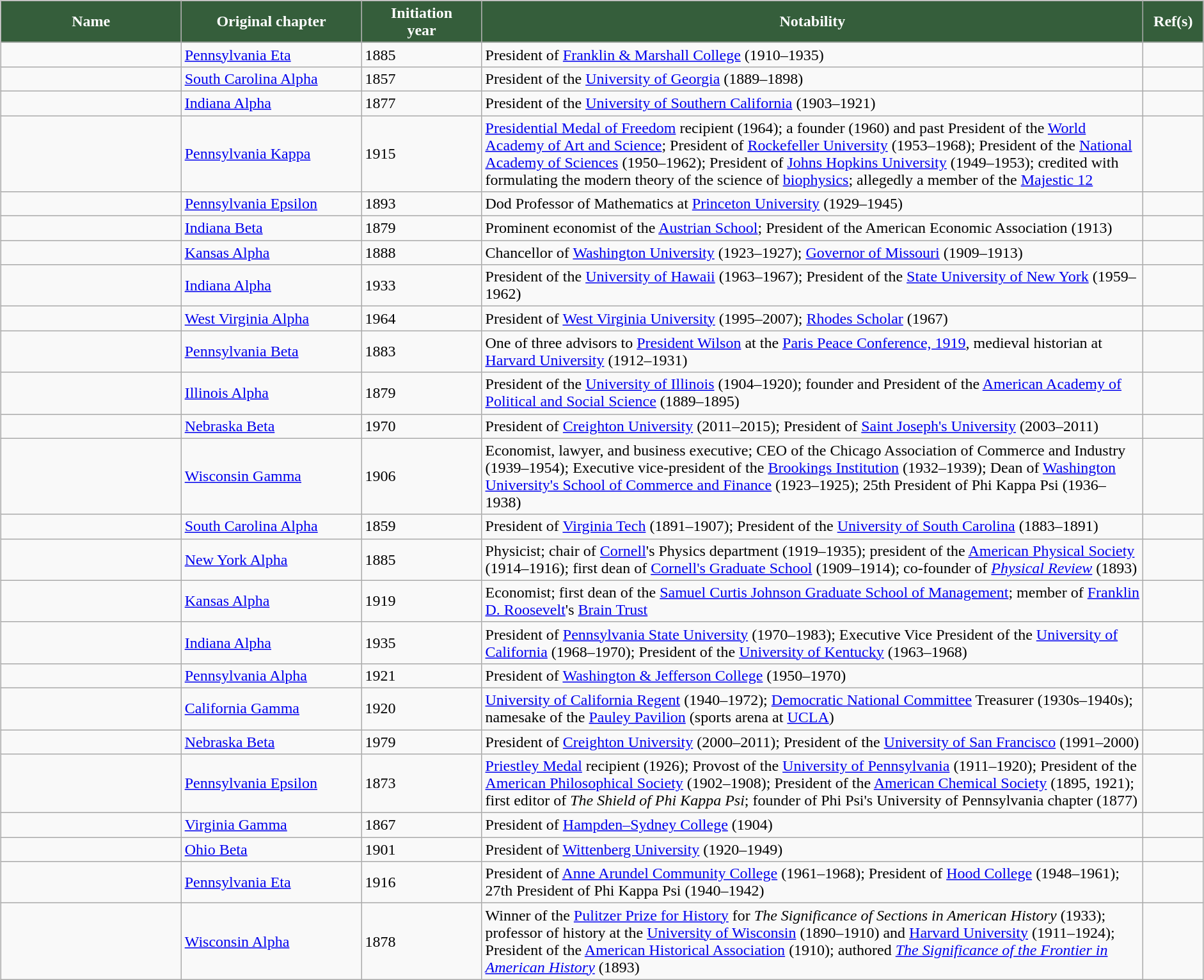<table width="100%">
<tr valign="top">
<td width="100%"><br><table class="wikitable sortable" border="1" width="100%">
<tr>
<th width="15%" style="background:#355E3B; color:white">Name</th>
<th width="15%" style="background:#355E3B; color:white">Original chapter</th>
<th width="10%" style="background:#355E3B; color:white">Initiation<br>year</th>
<th width="55%" class="unsortable" style="background:#355E3B; color:white">Notability</th>
<th width="5%" class="unsortable" style="background:#355E3B; color:white">Ref(s)</th>
</tr>
<tr>
<td></td>
<td><a href='#'>Pennsylvania Eta</a></td>
<td>1885</td>
<td>President of <a href='#'>Franklin & Marshall College</a> (1910–1935)</td>
<td></td>
</tr>
<tr>
<td></td>
<td><a href='#'>South Carolina Alpha</a></td>
<td>1857</td>
<td>President of the <a href='#'>University of Georgia</a> (1889–1898)</td>
<td></td>
</tr>
<tr>
<td></td>
<td><a href='#'>Indiana Alpha</a></td>
<td>1877</td>
<td>President of the <a href='#'>University of Southern California</a> (1903–1921)</td>
<td></td>
</tr>
<tr>
<td></td>
<td><a href='#'>Pennsylvania Kappa</a></td>
<td>1915</td>
<td><a href='#'>Presidential Medal of Freedom</a> recipient (1964); a founder (1960) and past President of the <a href='#'>World Academy of Art and Science</a>; President of <a href='#'>Rockefeller University</a> (1953–1968); President of the <a href='#'>National Academy of Sciences</a> (1950–1962); President of <a href='#'>Johns Hopkins University</a> (1949–1953); credited with formulating the modern theory of the science of <a href='#'>biophysics</a>; allegedly a member of the <a href='#'>Majestic 12</a></td>
<td></td>
</tr>
<tr>
<td></td>
<td><a href='#'>Pennsylvania Epsilon</a></td>
<td>1893</td>
<td>Dod Professor of Mathematics at <a href='#'>Princeton University</a> (1929–1945)</td>
<td></td>
</tr>
<tr>
<td></td>
<td><a href='#'>Indiana Beta</a></td>
<td>1879</td>
<td>Prominent economist of the <a href='#'>Austrian School</a>; President of the American Economic Association (1913)</td>
<td></td>
</tr>
<tr>
<td></td>
<td><a href='#'>Kansas Alpha</a></td>
<td>1888</td>
<td>Chancellor of <a href='#'>Washington University</a> (1923–1927); <a href='#'>Governor of Missouri</a> (1909–1913)</td>
<td></td>
</tr>
<tr>
<td></td>
<td><a href='#'>Indiana Alpha</a></td>
<td>1933</td>
<td>President of the <a href='#'>University of Hawaii</a> (1963–1967); President of the <a href='#'>State University of New York</a> (1959–1962)</td>
<td></td>
</tr>
<tr>
<td></td>
<td><a href='#'>West Virginia Alpha</a></td>
<td>1964</td>
<td>President of <a href='#'>West Virginia University</a> (1995–2007); <a href='#'>Rhodes Scholar</a> (1967)</td>
<td></td>
</tr>
<tr>
<td></td>
<td><a href='#'>Pennsylvania Beta</a></td>
<td>1883</td>
<td>One of three advisors to <a href='#'>President Wilson</a> at the <a href='#'>Paris Peace Conference, 1919</a>, medieval historian at <a href='#'>Harvard University</a> (1912–1931)</td>
<td></td>
</tr>
<tr>
<td></td>
<td><a href='#'>Illinois Alpha</a></td>
<td>1879</td>
<td>President of the <a href='#'>University of Illinois</a> (1904–1920); founder and President of the <a href='#'>American Academy of Political and Social Science</a> (1889–1895)</td>
<td></td>
</tr>
<tr>
<td></td>
<td><a href='#'>Nebraska Beta</a></td>
<td>1970</td>
<td>President of <a href='#'>Creighton University</a> (2011–2015); President of <a href='#'>Saint Joseph's University</a> (2003–2011)</td>
<td></td>
</tr>
<tr>
<td></td>
<td><a href='#'>Wisconsin Gamma</a></td>
<td>1906</td>
<td>Economist, lawyer, and business executive;  CEO of the Chicago Association of Commerce and Industry (1939–1954); Executive vice-president of the <a href='#'>Brookings Institution</a> (1932–1939); Dean of <a href='#'>Washington University's School of Commerce and Finance</a> (1923–1925); 25th President of Phi Kappa Psi (1936–1938)</td>
<td></td>
</tr>
<tr>
<td></td>
<td><a href='#'>South Carolina Alpha</a></td>
<td>1859</td>
<td>President of <a href='#'>Virginia Tech</a> (1891–1907); President of the <a href='#'>University of South Carolina</a> (1883–1891)</td>
<td></td>
</tr>
<tr>
<td></td>
<td><a href='#'>New York Alpha</a></td>
<td>1885</td>
<td>Physicist; chair of <a href='#'>Cornell</a>'s Physics department (1919–1935); president of the <a href='#'>American Physical Society</a> (1914–1916); first dean of <a href='#'>Cornell's Graduate School</a> (1909–1914); co-founder of <em><a href='#'>Physical Review</a></em> (1893)</td>
<td></td>
</tr>
<tr>
<td></td>
<td><a href='#'>Kansas Alpha</a></td>
<td>1919</td>
<td>Economist; first dean of the <a href='#'>Samuel Curtis Johnson Graduate School of Management</a>; member of <a href='#'>Franklin D. Roosevelt</a>'s <a href='#'>Brain Trust</a></td>
<td></td>
</tr>
<tr>
<td></td>
<td><a href='#'>Indiana Alpha</a></td>
<td>1935</td>
<td>President of <a href='#'>Pennsylvania State University</a> (1970–1983); Executive Vice President of the <a href='#'>University of California</a> (1968–1970); President of the <a href='#'>University of Kentucky</a> (1963–1968)</td>
<td></td>
</tr>
<tr>
<td></td>
<td><a href='#'>Pennsylvania Alpha</a></td>
<td>1921</td>
<td>President of <a href='#'>Washington & Jefferson College</a> (1950–1970)</td>
<td></td>
</tr>
<tr>
<td></td>
<td><a href='#'>California Gamma</a></td>
<td>1920</td>
<td><a href='#'>University of California Regent</a> (1940–1972); <a href='#'>Democratic National Committee</a> Treasurer (1930s–1940s); namesake of the <a href='#'>Pauley Pavilion</a> (sports arena at <a href='#'>UCLA</a>)</td>
<td></td>
</tr>
<tr>
<td></td>
<td><a href='#'>Nebraska Beta</a></td>
<td>1979</td>
<td>President of <a href='#'>Creighton University</a> (2000–2011); President of the <a href='#'>University of San Francisco</a> (1991–2000)</td>
<td></td>
</tr>
<tr>
<td></td>
<td><a href='#'>Pennsylvania Epsilon</a></td>
<td>1873</td>
<td><a href='#'>Priestley Medal</a> recipient (1926); Provost of the <a href='#'>University of Pennsylvania</a> (1911–1920); President of the <a href='#'>American Philosophical Society</a> (1902–1908); President of the <a href='#'>American Chemical Society</a> (1895, 1921); first editor of <em>The Shield of Phi Kappa Psi</em>; founder of Phi Psi's University of Pennsylvania chapter (1877)</td>
<td></td>
</tr>
<tr>
<td></td>
<td><a href='#'>Virginia Gamma</a></td>
<td>1867</td>
<td>President of <a href='#'>Hampden–Sydney College</a> (1904)</td>
<td></td>
</tr>
<tr>
<td></td>
<td><a href='#'>Ohio Beta</a></td>
<td>1901</td>
<td>President of <a href='#'>Wittenberg University</a> (1920–1949)</td>
<td></td>
</tr>
<tr>
<td></td>
<td><a href='#'>Pennsylvania Eta</a></td>
<td>1916</td>
<td>President of <a href='#'>Anne Arundel Community College</a> (1961–1968); President of <a href='#'>Hood College</a> (1948–1961); 27th President of Phi Kappa Psi (1940–1942)</td>
<td></td>
</tr>
<tr>
<td></td>
<td><a href='#'>Wisconsin Alpha</a></td>
<td>1878</td>
<td>Winner of the <a href='#'>Pulitzer Prize for History</a> for <em>The Significance of Sections in American History</em> (1933); professor of history at the <a href='#'>University of Wisconsin</a> (1890–1910) and <a href='#'>Harvard University</a> (1911–1924); President of the <a href='#'>American Historical Association</a> (1910); authored <em><a href='#'>The Significance of the Frontier in American History</a></em> (1893)</td>
<td></td>
</tr>
</table>
</td>
<td><br>


</td>
</tr>
</table>
